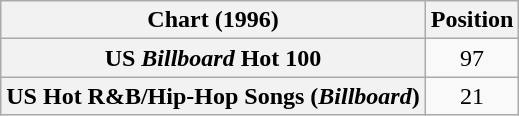<table class="wikitable sortable plainrowheaders" style="text-align:center">
<tr>
<th align="left">Chart (1996)</th>
<th align="center">Position</th>
</tr>
<tr>
<th scope="row">US <em>Billboard</em> Hot 100</th>
<td align="center">97</td>
</tr>
<tr>
<th scope="row">US Hot R&B/Hip-Hop Songs (<em>Billboard</em>)</th>
<td align="center">21</td>
</tr>
</table>
